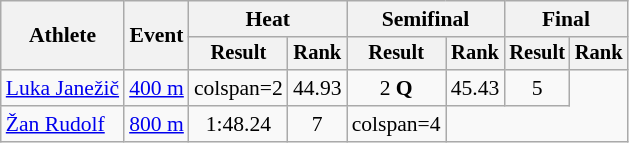<table class="wikitable" style="font-size:90%">
<tr>
<th rowspan=2>Athlete</th>
<th rowspan=2>Event</th>
<th colspan=2>Heat</th>
<th colspan=2>Semifinal</th>
<th colspan=2>Final</th>
</tr>
<tr style="font-size:95%">
<th>Result</th>
<th>Rank</th>
<th>Result</th>
<th>Rank</th>
<th>Result</th>
<th>Rank</th>
</tr>
<tr align=center>
<td align=left><a href='#'>Luka Janežič</a></td>
<td style="text-align:left;" rowspan="1"><a href='#'>400 m</a></td>
<td>colspan=2 </td>
<td>44.93</td>
<td>2 <strong>Q</strong></td>
<td>45.43</td>
<td>5</td>
</tr>
<tr align=center>
<td align=left><a href='#'>Žan Rudolf</a></td>
<td style="text-align:left;" rowspan="1"><a href='#'>800 m</a></td>
<td>1:48.24</td>
<td>7</td>
<td>colspan=4 </td>
</tr>
</table>
